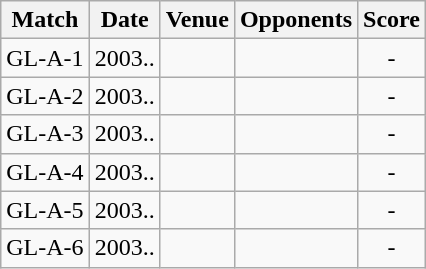<table class="wikitable" style="text-align:center;">
<tr>
<th>Match</th>
<th>Date</th>
<th>Venue</th>
<th>Opponents</th>
<th>Score</th>
</tr>
<tr>
<td>GL-A-1</td>
<td>2003..</td>
<td></td>
<td></td>
<td>-</td>
</tr>
<tr>
<td>GL-A-2</td>
<td>2003..</td>
<td></td>
<td></td>
<td>-</td>
</tr>
<tr>
<td>GL-A-3</td>
<td>2003..</td>
<td></td>
<td></td>
<td>-</td>
</tr>
<tr>
<td>GL-A-4</td>
<td>2003..</td>
<td></td>
<td></td>
<td>-</td>
</tr>
<tr>
<td>GL-A-5</td>
<td>2003..</td>
<td></td>
<td></td>
<td>-</td>
</tr>
<tr>
<td>GL-A-6</td>
<td>2003..</td>
<td></td>
<td></td>
<td>-</td>
</tr>
</table>
